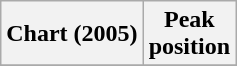<table class="wikitable sortable plainrowheaders" style="text-align:center">
<tr>
<th scope="col">Chart (2005)</th>
<th scope="col">Peak<br>position</th>
</tr>
<tr>
</tr>
</table>
